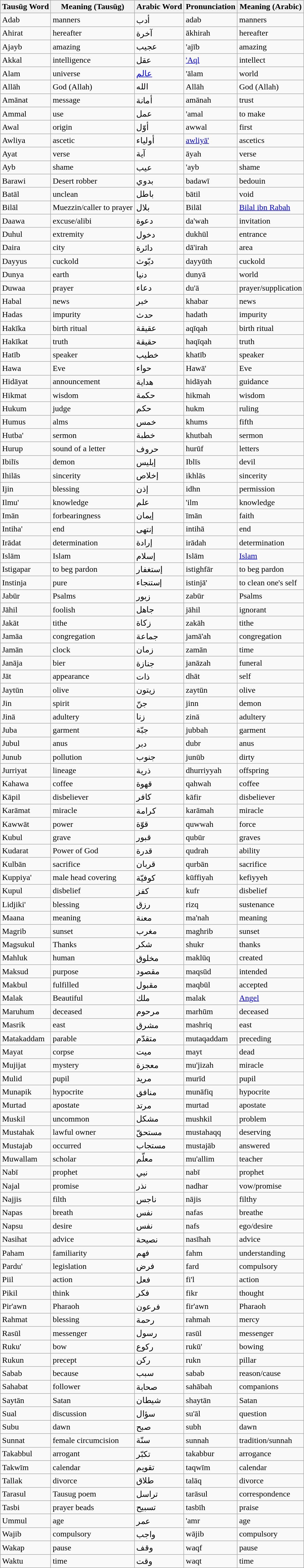<table class="wikitable">
<tr>
<th>Tausūg Word</th>
<th>Meaning (Tausūg)</th>
<th>Arabic Word</th>
<th>Pronunciation</th>
<th>Meaning (Arabic)</th>
</tr>
<tr>
<td>Adab</td>
<td>manners</td>
<td>أدب</td>
<td>adab</td>
<td>manners</td>
</tr>
<tr>
<td>Ahirat</td>
<td>hereafter</td>
<td>آخرة</td>
<td>ākhirah</td>
<td>hereafter</td>
</tr>
<tr>
<td>Ajayb</td>
<td>amazing</td>
<td>عجيب</td>
<td>'ajīb</td>
<td>amazing</td>
</tr>
<tr>
<td>Akkal</td>
<td>intelligence</td>
<td>عقل</td>
<td><a href='#'>'Aql</a></td>
<td>intellect</td>
</tr>
<tr>
<td>Alam</td>
<td>universe</td>
<td><a href='#'>عالم</a></td>
<td>'ālam</td>
<td>world</td>
</tr>
<tr>
<td>Allāh</td>
<td>God (Allah)</td>
<td>الله</td>
<td>Allāh</td>
<td>God (Allah)</td>
</tr>
<tr>
<td>Amānat</td>
<td>message</td>
<td>أمانة</td>
<td>amānah</td>
<td>trust</td>
</tr>
<tr>
<td>Ammal</td>
<td>use</td>
<td>عمل</td>
<td>'amal</td>
<td>to make</td>
</tr>
<tr>
<td>Awal</td>
<td>origin</td>
<td>أوّل</td>
<td>awwal</td>
<td>first</td>
</tr>
<tr>
<td>Awliya</td>
<td>ascetic</td>
<td>أولياء</td>
<td><a href='#'>awliyā'</a></td>
<td>ascetics</td>
</tr>
<tr>
<td>Ayat</td>
<td>verse</td>
<td>آية</td>
<td>āyah</td>
<td>verse</td>
</tr>
<tr>
<td>Ayb</td>
<td>shame</td>
<td>عيب</td>
<td>'ayb</td>
<td>shame</td>
</tr>
<tr>
<td>Barawi</td>
<td>Desert robber</td>
<td>بدوي</td>
<td>badawī</td>
<td>bedouin</td>
</tr>
<tr>
<td>Batāl</td>
<td>unclean</td>
<td>باطل</td>
<td>bātil</td>
<td>void</td>
</tr>
<tr>
<td>Bilāl</td>
<td>Muezzin/caller to prayer</td>
<td>بلال</td>
<td>Bilāl</td>
<td><a href='#'>Bilal ibn Rabah</a></td>
</tr>
<tr>
<td>Daawa</td>
<td>excuse/alibi</td>
<td>دعوة</td>
<td>da'wah</td>
<td>invitation</td>
</tr>
<tr>
<td>Duhul</td>
<td>extremity</td>
<td>دخول</td>
<td>dukhūl</td>
<td>entrance</td>
</tr>
<tr>
<td>Daira</td>
<td>city</td>
<td>دائرة</td>
<td>dā'irah</td>
<td>area</td>
</tr>
<tr>
<td>Dayyus</td>
<td>cuckold</td>
<td>ديّوث</td>
<td>dayyūth</td>
<td>cuckold</td>
</tr>
<tr>
<td>Dunya</td>
<td>earth</td>
<td>دنيا</td>
<td>dunyā</td>
<td>world</td>
</tr>
<tr>
<td>Duwaa</td>
<td>prayer</td>
<td>دعاء</td>
<td>du'ā</td>
<td>prayer/supplication</td>
</tr>
<tr>
<td>Habal</td>
<td>news</td>
<td>خبر</td>
<td>khabar</td>
<td>news</td>
</tr>
<tr>
<td>Hadas</td>
<td>impurity</td>
<td>حدث</td>
<td>hadath</td>
<td>impurity</td>
</tr>
<tr>
<td>Hakīka</td>
<td>birth ritual</td>
<td>عقيقة</td>
<td>aqīqah</td>
<td>birth ritual</td>
</tr>
<tr>
<td>Hakīkat</td>
<td>truth</td>
<td>حقيقة</td>
<td>haqīqah</td>
<td>truth</td>
</tr>
<tr>
<td>Hatīb</td>
<td>speaker</td>
<td>خطيب</td>
<td>khatīb</td>
<td>speaker</td>
</tr>
<tr>
<td>Hawa</td>
<td>Eve</td>
<td>حواء</td>
<td>Hawā'</td>
<td>Eve</td>
</tr>
<tr>
<td>Hidāyat</td>
<td>announcement</td>
<td>هداية</td>
<td>hidāyah</td>
<td>guidance</td>
</tr>
<tr>
<td>Hikmat</td>
<td>wisdom</td>
<td>حكمة</td>
<td>hikmah</td>
<td>wisdom</td>
</tr>
<tr>
<td>Hukum</td>
<td>judge</td>
<td>حكم</td>
<td>hukm</td>
<td>ruling</td>
</tr>
<tr>
<td>Humus</td>
<td>alms</td>
<td>خمس</td>
<td>khums</td>
<td>fifth</td>
</tr>
<tr>
<td>Hutba'</td>
<td>sermon</td>
<td>خطبة</td>
<td>khutbah</td>
<td>sermon</td>
</tr>
<tr>
<td>Hurup</td>
<td>sound of a letter</td>
<td>حروف</td>
<td>hurūf</td>
<td>letters</td>
</tr>
<tr>
<td>Ibilīs</td>
<td>demon</td>
<td>إبليس</td>
<td>Iblīs</td>
<td>devil</td>
</tr>
<tr>
<td>Ihilās</td>
<td>sincerity</td>
<td>إخلاص</td>
<td>ikhlās</td>
<td>sincerity</td>
</tr>
<tr>
<td>Ijin</td>
<td>blessing</td>
<td>إذن</td>
<td>idhn</td>
<td>permission</td>
</tr>
<tr>
<td>Ilmu'</td>
<td>knowledge</td>
<td>علم</td>
<td>'ilm</td>
<td>knowledge</td>
</tr>
<tr>
<td>Imān</td>
<td>forbearingness</td>
<td>إيمان</td>
<td>īmān</td>
<td>faith</td>
</tr>
<tr>
<td>Intiha'</td>
<td>end</td>
<td>إنتهى</td>
<td>intihā</td>
<td>end</td>
</tr>
<tr>
<td>Irādat</td>
<td>determination</td>
<td>إرادة</td>
<td>irādah</td>
<td>determination</td>
</tr>
<tr>
<td>Islām</td>
<td>Islam</td>
<td>إسلام</td>
<td>Islām</td>
<td><a href='#'>Islam</a></td>
</tr>
<tr>
<td>Istigapar</td>
<td>to beg pardon</td>
<td>إستغفار</td>
<td>istighfār</td>
<td>to beg pardon</td>
</tr>
<tr>
<td>Instinja</td>
<td>pure</td>
<td>إستنجاء</td>
<td>istinjā'</td>
<td>to clean one's self</td>
</tr>
<tr>
<td>Jabūr</td>
<td>Psalms</td>
<td>زبور</td>
<td>zabūr</td>
<td>Psalms</td>
</tr>
<tr>
<td>Jāhil</td>
<td>foolish</td>
<td>جاهل</td>
<td>jāhil</td>
<td>ignorant</td>
</tr>
<tr>
<td>Jakāt</td>
<td>tithe</td>
<td>زكاة</td>
<td>zakāh</td>
<td>tithe</td>
</tr>
<tr>
<td>Jamāa</td>
<td>congregation</td>
<td>جماعة</td>
<td>jamā'ah</td>
<td>congregation</td>
</tr>
<tr>
<td>Jamān</td>
<td>clock</td>
<td>زمان</td>
<td>zamān</td>
<td>time</td>
</tr>
<tr>
<td>Janāja</td>
<td>bier</td>
<td>جنازة</td>
<td>janāzah</td>
<td>funeral</td>
</tr>
<tr>
<td>Jāt</td>
<td>appearance</td>
<td>ذات</td>
<td>dhāt</td>
<td>self</td>
</tr>
<tr>
<td>Jaytūn</td>
<td>olive</td>
<td>زيتون</td>
<td>zaytūn</td>
<td>olive</td>
</tr>
<tr>
<td>Jin</td>
<td>spirit</td>
<td>جنّ</td>
<td>jinn</td>
<td>demon</td>
</tr>
<tr>
<td>Jinā</td>
<td>adultery</td>
<td>زنا</td>
<td>zinā</td>
<td>adultery</td>
</tr>
<tr>
<td>Juba</td>
<td>garment</td>
<td>جبّة</td>
<td>jubbah</td>
<td>garment</td>
</tr>
<tr>
<td>Jubul</td>
<td>anus</td>
<td>دبر</td>
<td>dubr</td>
<td>anus</td>
</tr>
<tr>
<td>Junub</td>
<td>pollution</td>
<td>جنوب</td>
<td>junūb</td>
<td>dirty</td>
</tr>
<tr>
<td>Jurriyat</td>
<td>lineage</td>
<td>ذرية</td>
<td>dhurriyyah</td>
<td>offspring</td>
</tr>
<tr>
<td>Kahawa</td>
<td>coffee</td>
<td>قهوة</td>
<td>qahwah</td>
<td>coffee</td>
</tr>
<tr>
<td>Kāpil</td>
<td>disbeliever</td>
<td>كافر</td>
<td>kāfir</td>
<td>disbeliever</td>
</tr>
<tr>
<td>Karāmat</td>
<td>miracle</td>
<td>كرامة</td>
<td>karāmah</td>
<td>miracle</td>
</tr>
<tr>
<td>Kawwāt</td>
<td>power</td>
<td>قوّة</td>
<td>quwwah</td>
<td>force</td>
</tr>
<tr>
<td>Kubul</td>
<td>grave</td>
<td>قبور</td>
<td>qubūr</td>
<td>graves</td>
</tr>
<tr>
<td>Kudarat</td>
<td>Power of God</td>
<td>قدرة</td>
<td>qudrah</td>
<td>ability</td>
</tr>
<tr>
<td>Kulbān</td>
<td>sacrifice</td>
<td>قربان</td>
<td>qurbān</td>
<td>sacrifice</td>
</tr>
<tr>
<td>Kuppiya'</td>
<td>male head covering</td>
<td>كوفيّة</td>
<td>kūffiyah</td>
<td>kefiyyeh</td>
</tr>
<tr>
<td>Kupul</td>
<td>disbelief</td>
<td>كفز</td>
<td>kufr</td>
<td>disbelief</td>
</tr>
<tr>
<td>Lidjiki'</td>
<td>blessing</td>
<td>رزق</td>
<td>rizq</td>
<td>sustenance</td>
</tr>
<tr>
<td>Maana</td>
<td>meaning</td>
<td>معنة</td>
<td>ma'nah</td>
<td>meaning</td>
</tr>
<tr>
<td>Magrib</td>
<td>sunset</td>
<td>مغرب</td>
<td>maghrib</td>
<td>sunset</td>
</tr>
<tr>
<td>Magsukul</td>
<td>Thanks</td>
<td>شكر</td>
<td>shukr</td>
<td>thanks</td>
</tr>
<tr>
<td>Mahluk</td>
<td>human</td>
<td>مخلوق</td>
<td>maklūq</td>
<td>created</td>
</tr>
<tr>
<td>Maksud</td>
<td>purpose</td>
<td>مقصود</td>
<td>maqsūd</td>
<td>intended</td>
</tr>
<tr>
<td>Makbul</td>
<td>fulfilled</td>
<td>مقبول</td>
<td>maqbūl</td>
<td>accepted</td>
</tr>
<tr>
<td>Malak</td>
<td>Beautiful</td>
<td>ملك</td>
<td>malak</td>
<td><a href='#'>Angel</a></td>
</tr>
<tr>
<td>Maruhum</td>
<td>deceased</td>
<td>مرحوم</td>
<td>marhūm</td>
<td>deceased</td>
</tr>
<tr>
<td>Masrik</td>
<td>east</td>
<td>مشرق</td>
<td>mashriq</td>
<td>east</td>
</tr>
<tr>
<td>Matakaddam</td>
<td>parable</td>
<td>متقدّم</td>
<td>mutaqaddam</td>
<td>preceding</td>
</tr>
<tr>
<td>Mayat</td>
<td>corpse</td>
<td>ميت</td>
<td>mayt</td>
<td>dead</td>
</tr>
<tr>
<td>Mujijat</td>
<td>mystery</td>
<td>معجزة</td>
<td>mu'jizah</td>
<td>miracle</td>
</tr>
<tr>
<td>Mulid</td>
<td>pupil</td>
<td>مريد</td>
<td>murīd</td>
<td>pupil</td>
</tr>
<tr>
<td>Munapik</td>
<td>hypocrite</td>
<td>منافق</td>
<td>munāfiq</td>
<td>hypocrite</td>
</tr>
<tr>
<td>Murtad</td>
<td>apostate</td>
<td>مرتد</td>
<td>murtad</td>
<td>apostate</td>
</tr>
<tr>
<td>Muskil</td>
<td>uncommon</td>
<td>مشكل</td>
<td>mushkil</td>
<td>problem</td>
</tr>
<tr>
<td>Mustahak</td>
<td>lawful owner</td>
<td>مستحقّ</td>
<td>mustahaqq</td>
<td>deserving</td>
</tr>
<tr>
<td>Mustajab</td>
<td>occurred</td>
<td>مستجاب</td>
<td>mustajāb</td>
<td>answered</td>
</tr>
<tr>
<td>Muwallam</td>
<td>scholar</td>
<td>معلّم</td>
<td>mu'allim</td>
<td>teacher</td>
</tr>
<tr>
<td>Nabī</td>
<td>prophet</td>
<td>نبي</td>
<td>nabī</td>
<td>prophet</td>
</tr>
<tr>
<td>Najal</td>
<td>promise</td>
<td>نذر</td>
<td>nadhar</td>
<td>vow/promise</td>
</tr>
<tr>
<td>Najjis</td>
<td>filth</td>
<td>ناجس</td>
<td>nājis</td>
<td>filthy</td>
</tr>
<tr>
<td>Napas</td>
<td>breath</td>
<td>نفس</td>
<td>nafas</td>
<td>breathe</td>
</tr>
<tr>
<td>Napsu</td>
<td>desire</td>
<td>نفس</td>
<td>nafs</td>
<td>ego/desire</td>
</tr>
<tr>
<td>Nasihat</td>
<td>advice</td>
<td>نصيحة</td>
<td>nasīhah</td>
<td>advice</td>
</tr>
<tr>
<td>Paham</td>
<td>familiarity</td>
<td>فهم</td>
<td>fahm</td>
<td>understanding</td>
</tr>
<tr>
<td>Pardu'</td>
<td>legislation</td>
<td>فرض</td>
<td>fard</td>
<td>compulsory</td>
</tr>
<tr>
<td>Piil</td>
<td>action</td>
<td>فعل</td>
<td>fi'l</td>
<td>action</td>
</tr>
<tr>
<td>Pikil</td>
<td>think</td>
<td>فكر</td>
<td>fikr</td>
<td>thought</td>
</tr>
<tr>
<td>Pir'awn</td>
<td>Pharaoh</td>
<td>فرعون</td>
<td>fir'awn</td>
<td>Pharaoh</td>
</tr>
<tr>
<td>Rahmat</td>
<td>blessing</td>
<td>رحمة</td>
<td>rahmah</td>
<td>mercy</td>
</tr>
<tr>
<td>Rasūl</td>
<td>messenger</td>
<td>رسول</td>
<td>rasūl</td>
<td>messenger</td>
</tr>
<tr>
<td>Ruku'</td>
<td>bow</td>
<td>ركوع</td>
<td>rukū'</td>
<td>bowing</td>
</tr>
<tr>
<td>Rukun</td>
<td>precept</td>
<td>ركن</td>
<td>rukn</td>
<td>pillar</td>
</tr>
<tr>
<td>Sabab</td>
<td>because</td>
<td>سبب</td>
<td>sabab</td>
<td>reason/cause</td>
</tr>
<tr>
<td>Sahabat</td>
<td>follower</td>
<td>صحابة</td>
<td>sahābah</td>
<td>companions</td>
</tr>
<tr>
<td>Saytān</td>
<td>Satan</td>
<td>شيطان</td>
<td>shaytān</td>
<td>Satan</td>
</tr>
<tr>
<td>Sual</td>
<td>discussion</td>
<td>سؤال</td>
<td>su'āl</td>
<td>question</td>
</tr>
<tr>
<td>Subu</td>
<td>dawn</td>
<td>صبح</td>
<td>subh</td>
<td>dawn</td>
</tr>
<tr>
<td>Sunnat</td>
<td>female circumcision</td>
<td>سنّة</td>
<td>sunnah</td>
<td>tradition/sunnah</td>
</tr>
<tr>
<td>Takabbul</td>
<td>arrogant</td>
<td>تكبّر</td>
<td>takabbur</td>
<td>arrogance</td>
</tr>
<tr>
<td>Takwīm</td>
<td>calendar</td>
<td>تقويم</td>
<td>taqwīm</td>
<td>calendar</td>
</tr>
<tr>
<td>Tallak</td>
<td>divorce</td>
<td>طلاق</td>
<td>talāq</td>
<td>divorce</td>
</tr>
<tr>
<td>Tarasul</td>
<td>Tausug poem</td>
<td>تراسل</td>
<td>tarāsul</td>
<td>correspondence</td>
</tr>
<tr>
<td>Tasbi</td>
<td>prayer beads</td>
<td>تسبيح</td>
<td>tasbīh</td>
<td>praise</td>
</tr>
<tr>
<td>Ummul</td>
<td>age</td>
<td>عمر</td>
<td>'amr</td>
<td>age</td>
</tr>
<tr>
<td>Wajib</td>
<td>compulsory</td>
<td>واجب</td>
<td>wājib</td>
<td>compulsory</td>
</tr>
<tr>
<td>Wakap</td>
<td>pause</td>
<td>وقف</td>
<td>waqf</td>
<td>pause</td>
</tr>
<tr>
<td>Waktu</td>
<td>time</td>
<td>وقت</td>
<td>waqt</td>
<td>time</td>
</tr>
</table>
